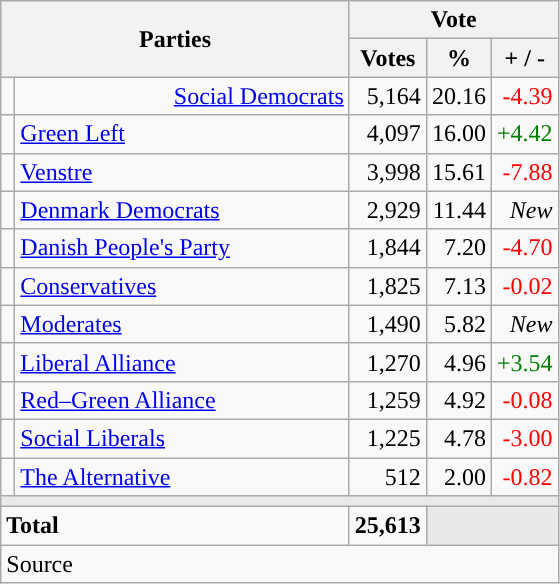<table class="wikitable" style="text-align:right;">
<tr>
<th style="text-align:centre;" rowspan="2" colspan="2" width="225">Parties</th>
<th colspan="3">Vote</th>
</tr>
<tr>
<th width="15">Votes</th>
<th width="15">%</th>
<th width="15">+ / -</th>
</tr>
<tr>
<td width=2 bgcolor=></td>
<td><a href='#'>Social Democrats</a></td>
<td>5,164</td>
<td>20.16</td>
<td style=color:red;>-4.39</td>
</tr>
<tr>
<td width=2 bgcolor=></td>
<td align=left><a href='#'>Green Left</a></td>
<td>4,097</td>
<td>16.00</td>
<td style=color:green;>+4.42</td>
</tr>
<tr>
<td width=2 bgcolor=></td>
<td align=left><a href='#'>Venstre</a></td>
<td>3,998</td>
<td>15.61</td>
<td style=color:red;>-7.88</td>
</tr>
<tr>
<td width=2 bgcolor=></td>
<td align=left><a href='#'>Denmark Democrats</a></td>
<td>2,929</td>
<td>11.44</td>
<td><em>New</em></td>
</tr>
<tr>
<td width=2 bgcolor=></td>
<td align=left><a href='#'>Danish People's Party</a></td>
<td>1,844</td>
<td>7.20</td>
<td style=color:red;>-4.70</td>
</tr>
<tr>
<td width=2 bgcolor=></td>
<td align=left><a href='#'>Conservatives</a></td>
<td>1,825</td>
<td>7.13</td>
<td style=color:red;>-0.02</td>
</tr>
<tr>
<td width=2 bgcolor=></td>
<td align=left><a href='#'>Moderates</a></td>
<td>1,490</td>
<td>5.82</td>
<td><em>New</em></td>
</tr>
<tr>
<td width=2 bgcolor=></td>
<td align=left><a href='#'>Liberal Alliance</a></td>
<td>1,270</td>
<td>4.96</td>
<td style=color:green;>+3.54</td>
</tr>
<tr>
<td width=2 bgcolor=></td>
<td align=left><a href='#'>Red–Green Alliance</a></td>
<td>1,259</td>
<td>4.92</td>
<td style=color:red;>-0.08</td>
</tr>
<tr>
<td width=2 bgcolor=></td>
<td align=left><a href='#'>Social Liberals</a></td>
<td>1,225</td>
<td>4.78</td>
<td style=color:red;>-3.00</td>
</tr>
<tr>
<td width=2 bgcolor=></td>
<td align=left><a href='#'>The Alternative</a></td>
<td>512</td>
<td>2.00</td>
<td style=color:red;>-0.82</td>
</tr>
<tr>
<td colspan="7" bgcolor="#E9E9E9"></td>
</tr>
<tr>
<td align="left" colspan="2"><strong>Total</strong></td>
<td><strong>25,613</strong></td>
<td bgcolor=#E9E9E9 colspan=2></td>
</tr>
<tr>
<td align="left" colspan="6">Source</td>
</tr>
</table>
